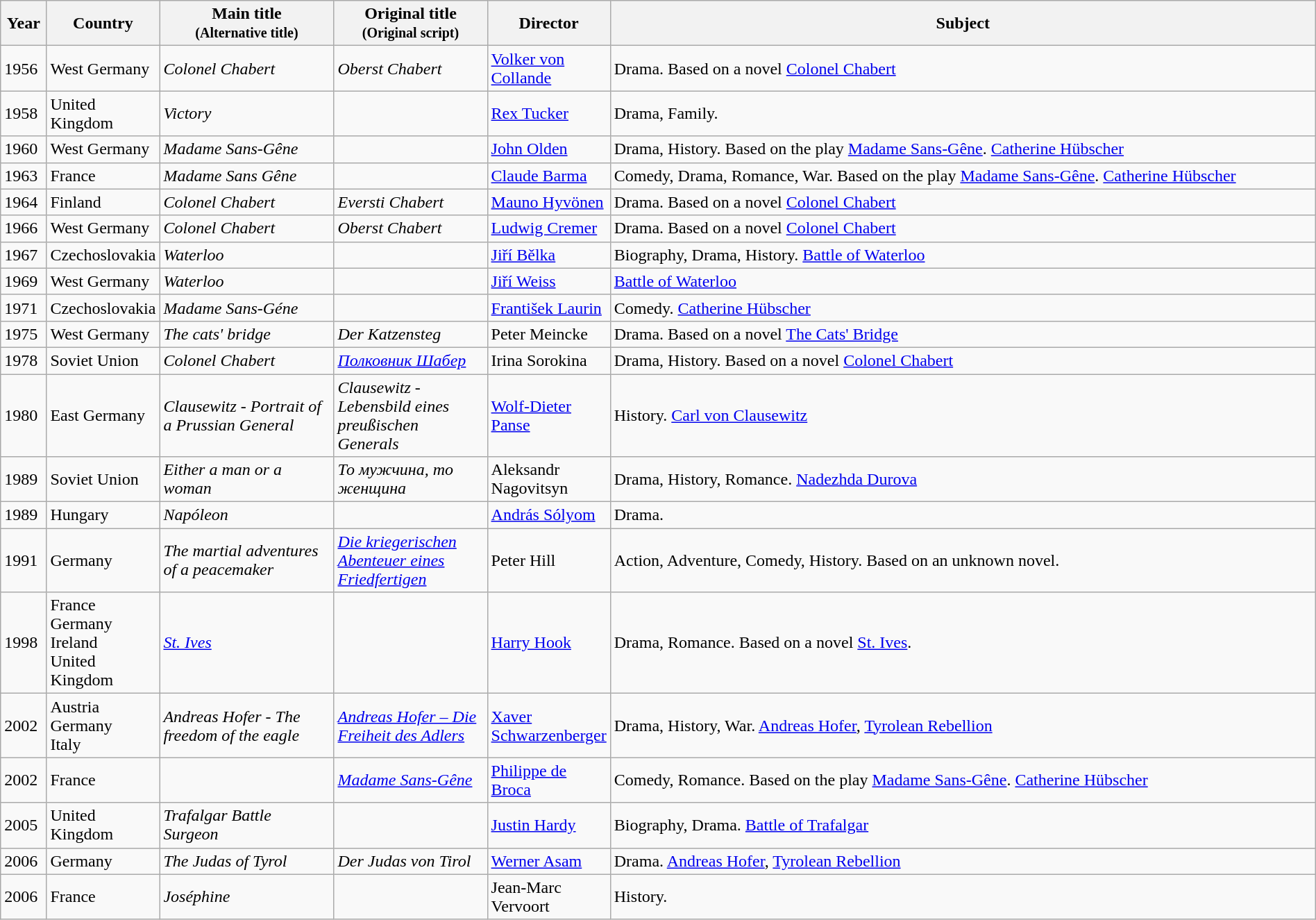<table class="wikitable sortable" style="width:100%;">
<tr>
<th>Year</th>
<th width= 80>Country</th>
<th class="unsortable" style="width:160px;">Main title<br><small>(Alternative title)</small></th>
<th class="unsortable" style="width:140px;">Original title<br><small>(Original script)</small></th>
<th width=100>Director</th>
<th class="unsortable">Subject</th>
</tr>
<tr>
<td>1956</td>
<td>West Germany</td>
<td><em>Colonel Chabert</em></td>
<td><em>Oberst Chabert</em></td>
<td><a href='#'>Volker von Collande</a></td>
<td>Drama. Based on a novel <a href='#'>Colonel Chabert</a></td>
</tr>
<tr>
<td>1958</td>
<td>United Kingdom</td>
<td><em>Victory</em></td>
<td></td>
<td><a href='#'>Rex Tucker</a></td>
<td>Drama, Family.</td>
</tr>
<tr>
<td>1960</td>
<td>West Germany</td>
<td><em>Madame Sans-Gêne</em></td>
<td></td>
<td><a href='#'>John Olden</a></td>
<td>Drama, History. Based on the play <a href='#'>Madame Sans-Gêne</a>. <a href='#'>Catherine Hübscher</a></td>
</tr>
<tr>
<td>1963</td>
<td>France</td>
<td><em>Madame Sans Gêne</em></td>
<td></td>
<td><a href='#'>Claude Barma</a></td>
<td>Comedy, Drama, Romance, War. Based on the play <a href='#'>Madame Sans-Gêne</a>. <a href='#'>Catherine Hübscher</a></td>
</tr>
<tr>
<td>1964</td>
<td>Finland</td>
<td><em>Colonel Chabert</em></td>
<td><em>Eversti Chabert</em></td>
<td><a href='#'>Mauno Hyvönen</a></td>
<td>Drama. Based on a novel <a href='#'>Colonel Chabert</a></td>
</tr>
<tr>
<td>1966</td>
<td>West Germany</td>
<td><em>Colonel Chabert</em></td>
<td><em>Oberst Chabert</em></td>
<td><a href='#'>Ludwig Cremer</a></td>
<td>Drama. Based on a novel <a href='#'>Colonel Chabert</a></td>
</tr>
<tr>
<td>1967</td>
<td>Czechoslovakia</td>
<td><em>Waterloo</em></td>
<td></td>
<td><a href='#'>Jiří Bělka</a></td>
<td>Biography, Drama, History. <a href='#'>Battle of Waterloo</a></td>
</tr>
<tr>
<td>1969</td>
<td>West Germany</td>
<td><em>Waterloo</em></td>
<td></td>
<td><a href='#'>Jiří Weiss</a></td>
<td><a href='#'>Battle of Waterloo</a></td>
</tr>
<tr>
<td>1971</td>
<td>Czechoslovakia</td>
<td><em>Madame Sans-Géne</em></td>
<td></td>
<td><a href='#'>František Laurin</a></td>
<td>Comedy. <a href='#'>Catherine Hübscher</a></td>
</tr>
<tr>
<td>1975</td>
<td>West Germany</td>
<td><em>The cats' bridge</em></td>
<td><em>Der Katzensteg</em></td>
<td>Peter Meincke</td>
<td>Drama. Based on a novel <a href='#'>The Cats' Bridge</a></td>
</tr>
<tr>
<td>1978</td>
<td>Soviet Union</td>
<td><em>Colonel Chabert</em></td>
<td><em><a href='#'>Полковник Шабер</a></em></td>
<td>Irina Sorokina</td>
<td>Drama, History. Based on a novel <a href='#'>Colonel Chabert</a></td>
</tr>
<tr>
<td>1980</td>
<td>East Germany</td>
<td><em>Clausewitz - Portrait of a Prussian General</em></td>
<td><em>Clausewitz - Lebensbild eines preußischen Generals</em></td>
<td><a href='#'>Wolf-Dieter Panse</a></td>
<td>History. <a href='#'>Carl von Clausewitz</a></td>
</tr>
<tr>
<td>1989</td>
<td>Soviet Union</td>
<td><em>Either a man or a woman</em></td>
<td><em>То мужчина, то женщина</em></td>
<td>Aleksandr Nagovitsyn</td>
<td>Drama, History, Romance. <a href='#'>Nadezhda Durova</a></td>
</tr>
<tr>
<td>1989</td>
<td>Hungary</td>
<td><em>Napóleon</em></td>
<td></td>
<td><a href='#'>András Sólyom</a></td>
<td>Drama.</td>
</tr>
<tr>
<td>1991</td>
<td>Germany</td>
<td><em>The martial adventures of a peacemaker</em></td>
<td><em><a href='#'>Die kriegerischen Abenteuer eines Friedfertigen</a></em></td>
<td>Peter Hill</td>
<td>Action, Adventure, Comedy, History. Based on an unknown novel.</td>
</tr>
<tr>
<td>1998</td>
<td>France<br>Germany<br>Ireland<br>United Kingdom</td>
<td><em><a href='#'>St. Ives</a></em></td>
<td></td>
<td><a href='#'>Harry Hook</a></td>
<td>Drama, Romance. Based on a novel <a href='#'>St. Ives</a>.</td>
</tr>
<tr>
<td>2002</td>
<td>Austria<br>Germany<br>Italy</td>
<td><em>Andreas Hofer - The freedom of the eagle</em></td>
<td><em><a href='#'>Andreas Hofer – Die Freiheit des Adlers</a></em></td>
<td><a href='#'>Xaver Schwarzenberger</a></td>
<td>Drama, History, War. <a href='#'>Andreas Hofer</a>, <a href='#'>Tyrolean Rebellion</a></td>
</tr>
<tr>
<td>2002</td>
<td>France</td>
<td></td>
<td><em><a href='#'>Madame Sans-Gêne</a></em></td>
<td><a href='#'>Philippe de Broca</a></td>
<td>Comedy, Romance. Based on the play <a href='#'>Madame Sans-Gêne</a>. <a href='#'>Catherine Hübscher</a></td>
</tr>
<tr>
<td>2005</td>
<td>United Kingdom</td>
<td><em>Trafalgar Battle Surgeon</em></td>
<td></td>
<td><a href='#'>Justin Hardy</a></td>
<td>Biography, Drama. <a href='#'>Battle of Trafalgar</a></td>
</tr>
<tr>
<td>2006</td>
<td>Germany</td>
<td><em>The Judas of Tyrol</em></td>
<td><em>Der Judas von Tirol</em></td>
<td><a href='#'>Werner Asam</a></td>
<td>Drama. <a href='#'>Andreas Hofer</a>, <a href='#'>Tyrolean Rebellion</a></td>
</tr>
<tr>
<td>2006</td>
<td>France</td>
<td><em>Joséphine</em></td>
<td></td>
<td>Jean-Marc Vervoort</td>
<td>History.</td>
</tr>
</table>
